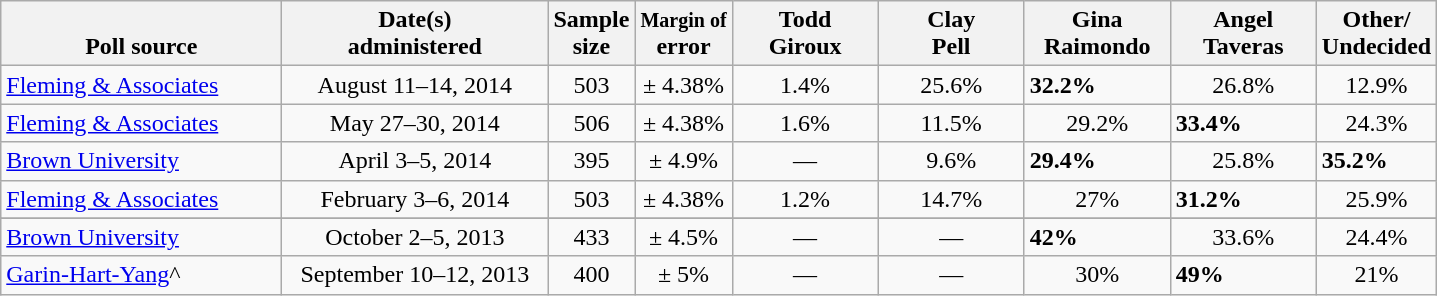<table class="wikitable">
<tr valign= bottom>
<th style="width:180px;">Poll source</th>
<th style="width:170px;">Date(s)<br>administered</th>
<th class=small>Sample<br>size</th>
<th><small>Margin of</small><br>error</th>
<th style="width:90px;">Todd<br>Giroux</th>
<th style="width:90px;">Clay<br>Pell</th>
<th style="width:90px;">Gina<br>Raimondo</th>
<th style="width:90px;">Angel<br>Taveras</th>
<th style="width:40px;">Other/<br>Undecided</th>
</tr>
<tr>
<td><a href='#'>Fleming & Associates</a></td>
<td align=center>August 11–14, 2014</td>
<td align=center>503</td>
<td align=center>± 4.38%</td>
<td align=center>1.4%</td>
<td align=center>25.6%</td>
<td><strong>32.2%</strong></td>
<td align=center>26.8%</td>
<td align=center>12.9%</td>
</tr>
<tr>
<td><a href='#'>Fleming & Associates</a></td>
<td align=center>May 27–30, 2014</td>
<td align=center>506</td>
<td align=center>± 4.38%</td>
<td align=center>1.6%</td>
<td align=center>11.5%</td>
<td align=center>29.2%</td>
<td><strong>33.4%</strong></td>
<td align=center>24.3%</td>
</tr>
<tr>
<td><a href='#'>Brown University</a></td>
<td align=center>April 3–5, 2014</td>
<td align=center>395</td>
<td align=center>± 4.9%</td>
<td align=center>—</td>
<td align=center>9.6%</td>
<td><strong>29.4%</strong></td>
<td align=center>25.8%</td>
<td><strong>35.2%</strong></td>
</tr>
<tr>
<td><a href='#'>Fleming & Associates</a></td>
<td align=center>February 3–6, 2014</td>
<td align=center>503</td>
<td align=center>± 4.38%</td>
<td align=center>1.2%</td>
<td align=center>14.7%</td>
<td align=center>27%</td>
<td><strong>31.2%</strong></td>
<td align=center>25.9%</td>
</tr>
<tr>
</tr>
<tr>
<td><a href='#'>Brown University</a></td>
<td align=center>October 2–5, 2013</td>
<td align=center>433</td>
<td align=center>± 4.5%</td>
<td align=center>—</td>
<td align=center>—</td>
<td><strong>42%</strong></td>
<td align=center>33.6%</td>
<td align=center>24.4%</td>
</tr>
<tr>
<td><a href='#'>Garin-Hart-Yang</a>^</td>
<td align=center>September 10–12, 2013</td>
<td align=center>400</td>
<td align=center>± 5%</td>
<td align=center>—</td>
<td align=center>—</td>
<td align=center>30%</td>
<td><strong>49%</strong></td>
<td align=center>21%</td>
</tr>
</table>
